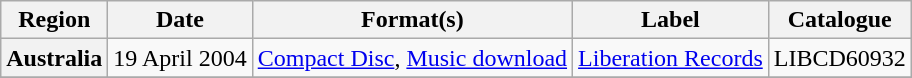<table class="wikitable plainrowheaders">
<tr>
<th scope="col">Region</th>
<th scope="col">Date</th>
<th scope="col">Format(s)</th>
<th scope="col">Label</th>
<th scope="col">Catalogue</th>
</tr>
<tr>
<th scope="row">Australia</th>
<td>19 April 2004</td>
<td><a href='#'>Compact Disc</a>, <a href='#'>Music download</a></td>
<td><a href='#'>Liberation Records</a></td>
<td>LIBCD60932</td>
</tr>
<tr>
</tr>
</table>
